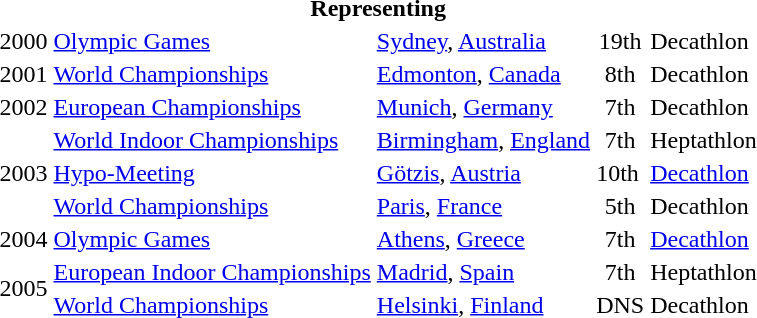<table>
<tr>
<th colspan="6">Representing </th>
</tr>
<tr>
<td>2000</td>
<td><a href='#'>Olympic Games</a></td>
<td><a href='#'>Sydney</a>, <a href='#'>Australia</a></td>
<td align="center">19th</td>
<td>Decathlon</td>
</tr>
<tr>
<td>2001</td>
<td><a href='#'>World Championships</a></td>
<td><a href='#'>Edmonton</a>, <a href='#'>Canada</a></td>
<td align="center">8th</td>
<td>Decathlon</td>
</tr>
<tr>
<td>2002</td>
<td><a href='#'>European Championships</a></td>
<td><a href='#'>Munich</a>, <a href='#'>Germany</a></td>
<td align="center">7th</td>
<td>Decathlon</td>
</tr>
<tr>
<td rowspan=3>2003</td>
<td><a href='#'>World Indoor Championships</a></td>
<td><a href='#'>Birmingham</a>, <a href='#'>England</a></td>
<td align="center">7th</td>
<td>Heptathlon</td>
</tr>
<tr>
<td><a href='#'>Hypo-Meeting</a></td>
<td><a href='#'>Götzis</a>, <a href='#'>Austria</a></td>
<td>10th</td>
<td><a href='#'>Decathlon</a></td>
</tr>
<tr>
<td><a href='#'>World Championships</a></td>
<td><a href='#'>Paris</a>, <a href='#'>France</a></td>
<td align="center">5th</td>
<td>Decathlon</td>
</tr>
<tr>
<td>2004</td>
<td><a href='#'>Olympic Games</a></td>
<td><a href='#'>Athens</a>, <a href='#'>Greece</a></td>
<td align="center">7th</td>
<td><a href='#'>Decathlon</a></td>
</tr>
<tr>
<td rowspan=2>2005</td>
<td><a href='#'>European Indoor Championships</a></td>
<td><a href='#'>Madrid</a>, <a href='#'>Spain</a></td>
<td align="center">7th</td>
<td>Heptathlon</td>
</tr>
<tr>
<td><a href='#'>World Championships</a></td>
<td><a href='#'>Helsinki</a>, <a href='#'>Finland</a></td>
<td align="center">DNS</td>
<td>Decathlon</td>
</tr>
</table>
